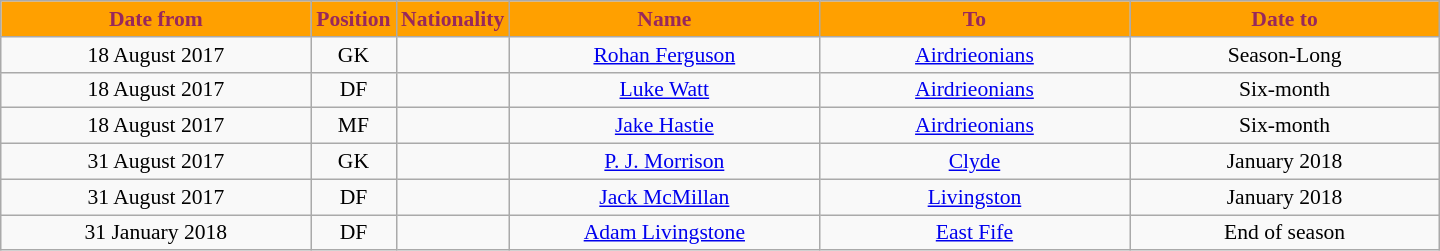<table class="wikitable"  style="text-align:center; font-size:90%; ">
<tr>
<th style="background:#ffa000; color:#98285c; width:200px;">Date from</th>
<th style="background:#ffa000; color:#98285c; width:50px;">Position</th>
<th style="background:#ffa000; color:#98285c; width:50px;">Nationality</th>
<th style="background:#ffa000; color:#98285c; width:200px;">Name</th>
<th style="background:#ffa000; color:#98285c; width:200px;">To</th>
<th style="background:#ffa000; color:#98285c; width:200px;">Date to</th>
</tr>
<tr>
<td>18 August 2017</td>
<td>GK</td>
<td></td>
<td><a href='#'>Rohan Ferguson</a></td>
<td><a href='#'>Airdrieonians</a></td>
<td>Season-Long</td>
</tr>
<tr>
<td>18 August 2017</td>
<td>DF</td>
<td></td>
<td><a href='#'>Luke Watt</a></td>
<td><a href='#'>Airdrieonians</a></td>
<td>Six-month</td>
</tr>
<tr>
<td>18 August 2017</td>
<td>MF</td>
<td></td>
<td><a href='#'>Jake Hastie</a></td>
<td><a href='#'>Airdrieonians</a></td>
<td>Six-month</td>
</tr>
<tr>
<td>31 August 2017</td>
<td>GK</td>
<td></td>
<td><a href='#'>P. J. Morrison</a></td>
<td><a href='#'>Clyde</a></td>
<td>January 2018</td>
</tr>
<tr>
<td>31 August 2017</td>
<td>DF</td>
<td></td>
<td><a href='#'>Jack McMillan</a></td>
<td><a href='#'>Livingston</a></td>
<td>January 2018</td>
</tr>
<tr>
<td>31 January 2018</td>
<td>DF</td>
<td></td>
<td><a href='#'>Adam Livingstone</a></td>
<td><a href='#'>East Fife</a></td>
<td>End of season</td>
</tr>
</table>
